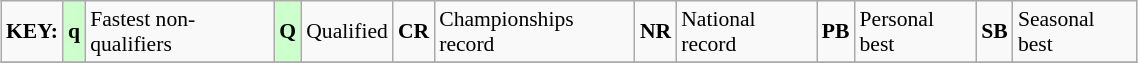<table class="wikitable" style="margin:0.5em auto; font-size:90%;position:relative;" width=60%>
<tr>
<td><strong>KEY:</strong></td>
<td bgcolor=ccffcc align=center><strong>q</strong></td>
<td>Fastest non-qualifiers</td>
<td bgcolor=ccffcc align=center><strong>Q</strong></td>
<td>Qualified</td>
<td align=center><strong>CR</strong></td>
<td>Championships record</td>
<td align=center><strong>NR</strong></td>
<td>National record</td>
<td align=center><strong>PB</strong></td>
<td>Personal best</td>
<td align=center><strong>SB</strong></td>
<td>Seasonal best</td>
</tr>
<tr>
</tr>
</table>
